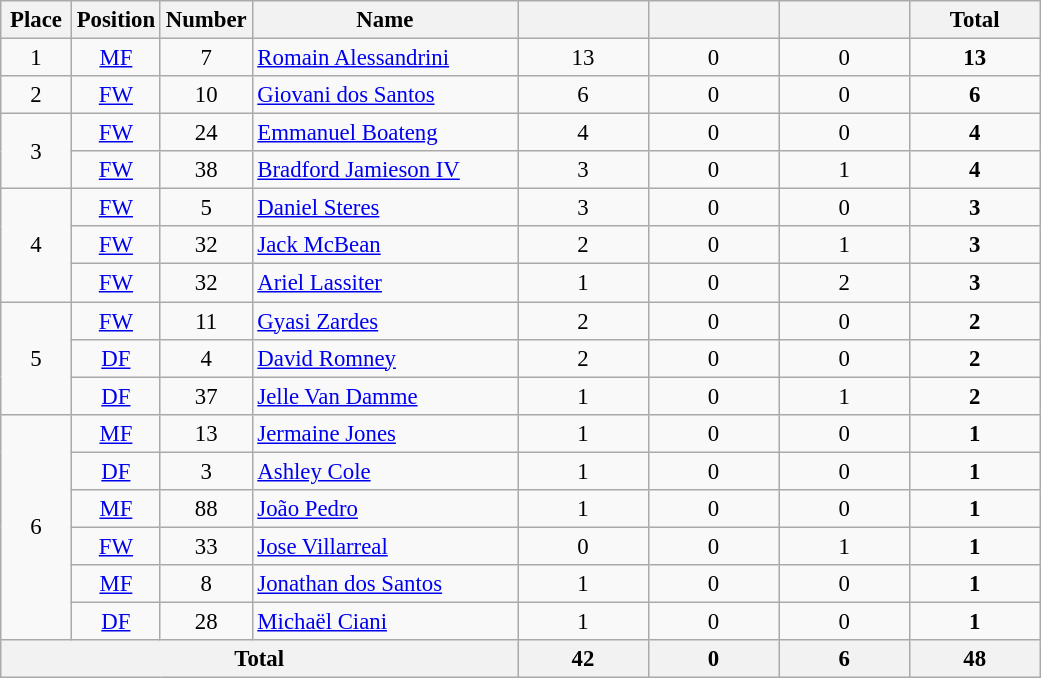<table class="wikitable" style="font-size: 95%; text-align: center;">
<tr>
<th width=40>Place</th>
<th width=40>Position</th>
<th width=40>Number</th>
<th width=170>Name</th>
<th width=80></th>
<th width=80></th>
<th width=80></th>
<th width=80><strong>Total</strong></th>
</tr>
<tr>
<td>1</td>
<td><a href='#'>MF</a></td>
<td>7</td>
<td align=left> <a href='#'>Romain Alessandrini</a></td>
<td>13</td>
<td>0</td>
<td>0</td>
<td><strong>13</strong></td>
</tr>
<tr>
<td>2</td>
<td><a href='#'>FW</a></td>
<td>10</td>
<td align=left> <a href='#'>Giovani dos Santos</a></td>
<td>6</td>
<td>0</td>
<td>0</td>
<td><strong>6</strong></td>
</tr>
<tr>
<td rowspan="2">3</td>
<td><a href='#'>FW</a></td>
<td>24</td>
<td align=left> <a href='#'>Emmanuel Boateng</a></td>
<td>4</td>
<td>0</td>
<td>0</td>
<td><strong>4</strong></td>
</tr>
<tr>
<td><a href='#'>FW</a></td>
<td>38</td>
<td align=left> <a href='#'>Bradford Jamieson IV</a></td>
<td>3</td>
<td>0</td>
<td>1</td>
<td><strong>4</strong></td>
</tr>
<tr>
<td rowspan="3">4</td>
<td><a href='#'>FW</a></td>
<td>5</td>
<td align=left> <a href='#'>Daniel Steres</a></td>
<td>3</td>
<td>0</td>
<td>0</td>
<td><strong>3</strong></td>
</tr>
<tr>
<td><a href='#'>FW</a></td>
<td>32</td>
<td align=left> <a href='#'>Jack McBean</a></td>
<td>2</td>
<td>0</td>
<td>1</td>
<td><strong>3</strong></td>
</tr>
<tr>
<td><a href='#'>FW</a></td>
<td>32</td>
<td align=left> <a href='#'>Ariel Lassiter</a></td>
<td>1</td>
<td>0</td>
<td>2</td>
<td><strong>3</strong></td>
</tr>
<tr>
<td rowspan="3">5</td>
<td><a href='#'>FW</a></td>
<td>11</td>
<td align=left> <a href='#'>Gyasi Zardes</a></td>
<td>2</td>
<td>0</td>
<td>0</td>
<td><strong>2</strong></td>
</tr>
<tr>
<td><a href='#'>DF</a></td>
<td>4</td>
<td align=left> <a href='#'>David Romney</a></td>
<td>2</td>
<td>0</td>
<td>0</td>
<td><strong>2</strong></td>
</tr>
<tr>
<td><a href='#'>DF</a></td>
<td>37</td>
<td align=left> <a href='#'>Jelle Van Damme</a></td>
<td>1</td>
<td>0</td>
<td>1</td>
<td><strong>2</strong></td>
</tr>
<tr>
<td rowspan="6">6</td>
<td><a href='#'>MF</a></td>
<td>13</td>
<td align=left> <a href='#'>Jermaine Jones</a></td>
<td>1</td>
<td>0</td>
<td>0</td>
<td><strong>1</strong></td>
</tr>
<tr>
<td><a href='#'>DF</a></td>
<td>3</td>
<td align=left> <a href='#'>Ashley Cole</a></td>
<td>1</td>
<td>0</td>
<td>0</td>
<td><strong>1</strong></td>
</tr>
<tr>
<td><a href='#'>MF</a></td>
<td>88</td>
<td align=left> <a href='#'>João Pedro</a></td>
<td>1</td>
<td>0</td>
<td>0</td>
<td><strong>1</strong></td>
</tr>
<tr>
<td><a href='#'>FW</a></td>
<td>33</td>
<td align=left> <a href='#'>Jose Villarreal</a></td>
<td>0</td>
<td>0</td>
<td>1</td>
<td><strong>1</strong></td>
</tr>
<tr>
<td><a href='#'>MF</a></td>
<td>8</td>
<td align=left> <a href='#'>Jonathan dos Santos</a></td>
<td>1</td>
<td>0</td>
<td>0</td>
<td><strong>1</strong></td>
</tr>
<tr>
<td><a href='#'>DF</a></td>
<td>28</td>
<td align=left> <a href='#'>Michaël Ciani</a></td>
<td>1</td>
<td>0</td>
<td>0</td>
<td><strong>1</strong></td>
</tr>
<tr>
<th colspan="4">Total</th>
<th>42</th>
<th>0</th>
<th>6</th>
<th>48</th>
</tr>
</table>
